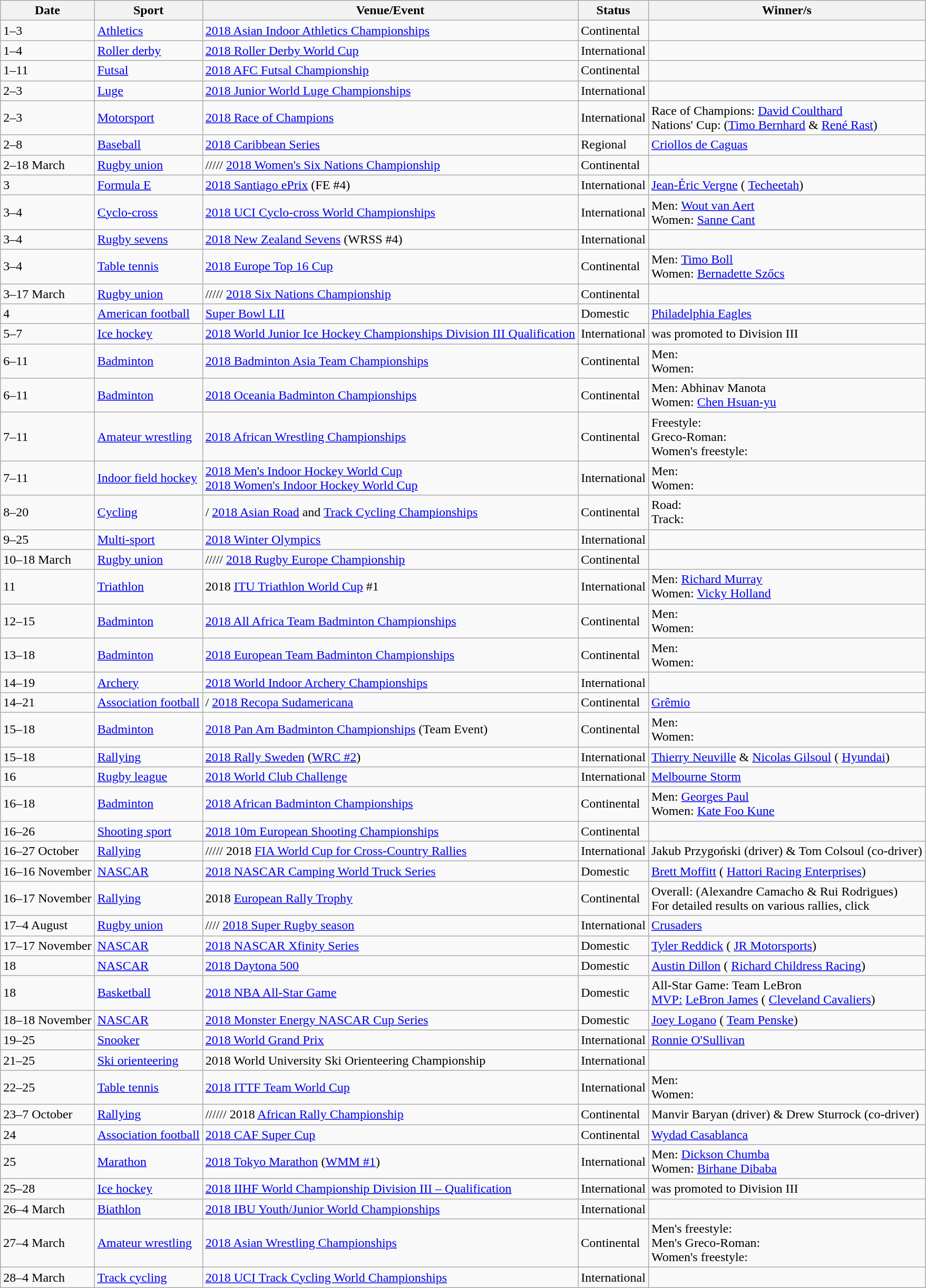<table class="wikitable sortable">
<tr>
<th>Date</th>
<th>Sport</th>
<th>Venue/Event</th>
<th>Status</th>
<th>Winner/s</th>
</tr>
<tr>
<td>1–3</td>
<td><a href='#'>Athletics</a></td>
<td> <a href='#'>2018 Asian Indoor Athletics Championships</a></td>
<td>Continental</td>
<td></td>
</tr>
<tr>
<td>1–4</td>
<td><a href='#'>Roller derby</a></td>
<td> <a href='#'>2018 Roller Derby World Cup</a></td>
<td>International</td>
<td></td>
</tr>
<tr>
<td>1–11</td>
<td><a href='#'>Futsal</a></td>
<td> <a href='#'>2018 AFC Futsal Championship</a></td>
<td>Continental</td>
<td></td>
</tr>
<tr>
<td>2–3</td>
<td><a href='#'>Luge</a></td>
<td> <a href='#'>2018 Junior World Luge Championships</a></td>
<td>International</td>
<td></td>
</tr>
<tr>
<td>2–3</td>
<td><a href='#'>Motorsport</a></td>
<td> <a href='#'>2018 Race of Champions</a></td>
<td>International</td>
<td>Race of Champions:  <a href='#'>David Coulthard</a><br>Nations' Cup:  (<a href='#'>Timo Bernhard</a> & <a href='#'>René Rast</a>)</td>
</tr>
<tr>
<td>2–8</td>
<td><a href='#'>Baseball</a></td>
<td> <a href='#'>2018 Caribbean Series</a></td>
<td>Regional</td>
<td> <a href='#'>Criollos de Caguas</a></td>
</tr>
<tr>
<td>2–18 March</td>
<td><a href='#'>Rugby union</a></td>
<td>///// <a href='#'>2018 Women's Six Nations Championship</a></td>
<td>Continental</td>
<td></td>
</tr>
<tr>
<td>3</td>
<td><a href='#'>Formula E</a></td>
<td> <a href='#'>2018 Santiago ePrix</a> (FE #4)</td>
<td>International</td>
<td> <a href='#'>Jean-Éric Vergne</a> ( <a href='#'>Techeetah</a>)</td>
</tr>
<tr>
<td>3–4</td>
<td><a href='#'>Cyclo-cross</a></td>
<td> <a href='#'>2018 UCI Cyclo-cross World Championships</a></td>
<td>International</td>
<td>Men:  <a href='#'>Wout van Aert</a><br>Women:  <a href='#'>Sanne Cant</a></td>
</tr>
<tr>
<td>3–4</td>
<td><a href='#'>Rugby sevens</a></td>
<td> <a href='#'>2018 New Zealand Sevens</a> (WRSS #4)</td>
<td>International</td>
<td></td>
</tr>
<tr>
<td>3–4</td>
<td><a href='#'>Table tennis</a></td>
<td> <a href='#'>2018 Europe Top 16 Cup</a></td>
<td>Continental</td>
<td>Men:  <a href='#'>Timo Boll</a><br>Women:  <a href='#'>Bernadette Szőcs</a></td>
</tr>
<tr>
<td>3–17 March</td>
<td><a href='#'>Rugby union</a></td>
<td>///// <a href='#'>2018 Six Nations Championship</a></td>
<td>Continental</td>
<td></td>
</tr>
<tr>
<td>4</td>
<td><a href='#'>American football</a></td>
<td> <a href='#'>Super Bowl LII</a></td>
<td>Domestic</td>
<td> <a href='#'>Philadelphia Eagles</a></td>
</tr>
<tr>
<td>5–7</td>
<td><a href='#'>Ice hockey</a></td>
<td> <a href='#'>2018 World Junior Ice Hockey Championships Division III Qualification</a></td>
<td>International</td>
<td> was promoted to Division III</td>
</tr>
<tr>
<td>6–11</td>
<td><a href='#'>Badminton</a></td>
<td> <a href='#'>2018 Badminton Asia Team Championships</a></td>
<td>Continental</td>
<td>Men: <br>Women: </td>
</tr>
<tr>
<td>6–11</td>
<td><a href='#'>Badminton</a></td>
<td> <a href='#'>2018 Oceania Badminton Championships</a></td>
<td>Continental</td>
<td>Men:  Abhinav Manota<br>Women:  <a href='#'>Chen Hsuan-yu</a></td>
</tr>
<tr>
<td>7–11</td>
<td><a href='#'>Amateur wrestling</a></td>
<td> <a href='#'>2018 African Wrestling Championships</a></td>
<td>Continental</td>
<td>Freestyle: <br>Greco-Roman: <br>Women's freestyle: </td>
</tr>
<tr>
<td>7–11</td>
<td><a href='#'>Indoor field hockey</a></td>
<td> <a href='#'>2018 Men's Indoor Hockey World Cup</a><br> <a href='#'>2018 Women's Indoor Hockey World Cup</a></td>
<td>International</td>
<td>Men: <br>Women: </td>
</tr>
<tr>
<td>8–20</td>
<td><a href='#'>Cycling</a></td>
<td>/ <a href='#'>2018 Asian Road</a> and <a href='#'>Track Cycling Championships</a></td>
<td>Continental</td>
<td>Road: <br>Track: </td>
</tr>
<tr>
<td>9–25</td>
<td><a href='#'>Multi-sport</a></td>
<td> <a href='#'>2018 Winter Olympics</a></td>
<td>International</td>
<td></td>
</tr>
<tr>
<td>10–18 March</td>
<td><a href='#'>Rugby union</a></td>
<td>///// <a href='#'>2018 Rugby Europe Championship</a></td>
<td>Continental</td>
<td></td>
</tr>
<tr>
<td>11</td>
<td><a href='#'>Triathlon</a></td>
<td> 2018 <a href='#'>ITU Triathlon World Cup</a> #1</td>
<td>International</td>
<td>Men:  <a href='#'>Richard Murray</a><br>Women:  <a href='#'>Vicky Holland</a></td>
</tr>
<tr>
<td>12–15</td>
<td><a href='#'>Badminton</a></td>
<td> <a href='#'>2018 All Africa Team Badminton Championships</a></td>
<td>Continental</td>
<td>Men: <br>Women: </td>
</tr>
<tr>
<td>13–18</td>
<td><a href='#'>Badminton</a></td>
<td> <a href='#'>2018 European Team Badminton Championships</a></td>
<td>Continental</td>
<td>Men: <br>Women: </td>
</tr>
<tr>
<td>14–19</td>
<td><a href='#'>Archery</a></td>
<td> <a href='#'>2018 World Indoor Archery Championships</a></td>
<td>International</td>
<td></td>
</tr>
<tr>
<td>14–21</td>
<td><a href='#'>Association football</a></td>
<td>/ <a href='#'>2018 Recopa Sudamericana</a></td>
<td>Continental</td>
<td> <a href='#'>Grêmio</a></td>
</tr>
<tr>
<td>15–18</td>
<td><a href='#'>Badminton</a></td>
<td> <a href='#'>2018 Pan Am Badminton Championships</a> (Team Event)</td>
<td>Continental</td>
<td>Men: <br>Women: </td>
</tr>
<tr>
<td>15–18</td>
<td><a href='#'>Rallying</a></td>
<td> <a href='#'>2018 Rally Sweden</a> (<a href='#'>WRC #2</a>)</td>
<td>International</td>
<td> <a href='#'>Thierry Neuville</a> & <a href='#'>Nicolas Gilsoul</a> ( <a href='#'>Hyundai</a>)</td>
</tr>
<tr>
<td>16</td>
<td><a href='#'>Rugby league</a></td>
<td> <a href='#'>2018 World Club Challenge</a></td>
<td>International</td>
<td> <a href='#'>Melbourne Storm</a></td>
</tr>
<tr>
<td>16–18</td>
<td><a href='#'>Badminton</a></td>
<td> <a href='#'>2018 African Badminton Championships</a></td>
<td>Continental</td>
<td>Men:  <a href='#'>Georges Paul</a><br>Women:  <a href='#'>Kate Foo Kune</a></td>
</tr>
<tr>
<td>16–26</td>
<td><a href='#'>Shooting sport</a></td>
<td> <a href='#'>2018 10m European Shooting Championships</a></td>
<td>Continental</td>
<td></td>
</tr>
<tr>
<td>16–27 October</td>
<td><a href='#'>Rallying</a></td>
<td>///// 2018 <a href='#'>FIA World Cup for Cross-Country Rallies</a></td>
<td>International</td>
<td> Jakub Przygoński (driver) &  Tom Colsoul (co-driver)</td>
</tr>
<tr>
<td>16–16 November</td>
<td><a href='#'>NASCAR</a></td>
<td> <a href='#'>2018 NASCAR Camping World Truck Series</a></td>
<td>Domestic</td>
<td> <a href='#'>Brett Moffitt</a> ( <a href='#'>Hattori Racing Enterprises</a>)</td>
</tr>
<tr>
<td>16–17 November</td>
<td><a href='#'>Rallying</a></td>
<td> 2018 <a href='#'>European Rally Trophy</a></td>
<td>Continental</td>
<td>Overall:  (Alexandre Camacho & Rui Rodrigues)<br>For detailed results on various rallies, click </td>
</tr>
<tr>
<td>17–4 August</td>
<td><a href='#'>Rugby union</a></td>
<td>//// <a href='#'>2018 Super Rugby season</a></td>
<td>International</td>
<td> <a href='#'>Crusaders</a></td>
</tr>
<tr>
<td>17–17 November</td>
<td><a href='#'>NASCAR</a></td>
<td> <a href='#'>2018 NASCAR Xfinity Series</a></td>
<td>Domestic</td>
<td> <a href='#'>Tyler Reddick</a> ( <a href='#'>JR Motorsports</a>)</td>
</tr>
<tr>
<td>18</td>
<td><a href='#'>NASCAR</a></td>
<td> <a href='#'>2018 Daytona 500</a></td>
<td>Domestic</td>
<td> <a href='#'>Austin Dillon</a> ( <a href='#'>Richard Childress Racing</a>)</td>
</tr>
<tr>
<td>18</td>
<td><a href='#'>Basketball</a></td>
<td> <a href='#'>2018 NBA All-Star Game</a></td>
<td>Domestic</td>
<td>All-Star Game: Team LeBron<br><a href='#'>MVP:</a>  <a href='#'>LeBron James</a> ( <a href='#'>Cleveland Cavaliers</a>)</td>
</tr>
<tr>
<td>18–18 November</td>
<td><a href='#'>NASCAR</a></td>
<td> <a href='#'>2018 Monster Energy NASCAR Cup Series</a></td>
<td>Domestic</td>
<td> <a href='#'>Joey Logano</a> ( <a href='#'>Team Penske</a>)</td>
</tr>
<tr>
<td>19–25</td>
<td><a href='#'>Snooker</a></td>
<td> <a href='#'>2018 World Grand Prix</a></td>
<td>International</td>
<td> <a href='#'>Ronnie O'Sullivan</a></td>
</tr>
<tr>
<td>21–25</td>
<td><a href='#'>Ski orienteering</a></td>
<td> 2018 World University Ski Orienteering Championship</td>
<td>International</td>
<td></td>
</tr>
<tr>
<td>22–25</td>
<td><a href='#'>Table tennis</a></td>
<td> <a href='#'>2018 ITTF Team World Cup</a></td>
<td>International</td>
<td>Men: <br>Women: </td>
</tr>
<tr>
<td>23–7 October</td>
<td><a href='#'>Rallying</a></td>
<td>////// 2018 <a href='#'>African Rally Championship</a></td>
<td>Continental</td>
<td> Manvir Baryan (driver) &  Drew Sturrock (co-driver)</td>
</tr>
<tr>
<td>24</td>
<td><a href='#'>Association football</a></td>
<td> <a href='#'>2018 CAF Super Cup</a></td>
<td>Continental</td>
<td> <a href='#'>Wydad Casablanca</a></td>
</tr>
<tr>
<td>25</td>
<td><a href='#'>Marathon</a></td>
<td> <a href='#'>2018 Tokyo Marathon</a> (<a href='#'>WMM #1</a>)</td>
<td>International</td>
<td>Men:  <a href='#'>Dickson Chumba</a><br>Women:  <a href='#'>Birhane Dibaba</a></td>
</tr>
<tr>
<td>25–28</td>
<td><a href='#'>Ice hockey</a></td>
<td> <a href='#'>2018 IIHF World Championship Division III – Qualification</a></td>
<td>International</td>
<td> was promoted to Division III</td>
</tr>
<tr>
<td>26–4 March</td>
<td><a href='#'>Biathlon</a></td>
<td> <a href='#'>2018 IBU Youth/Junior World Championships</a></td>
<td>International</td>
<td></td>
</tr>
<tr>
<td>27–4 March</td>
<td><a href='#'>Amateur wrestling</a></td>
<td> <a href='#'>2018 Asian Wrestling Championships</a></td>
<td>Continental</td>
<td>Men's freestyle: <br>Men's Greco-Roman: <br>Women's freestyle: </td>
</tr>
<tr>
<td>28–4 March</td>
<td><a href='#'>Track cycling</a></td>
<td> <a href='#'>2018 UCI Track Cycling World Championships</a></td>
<td>International</td>
<td></td>
</tr>
</table>
